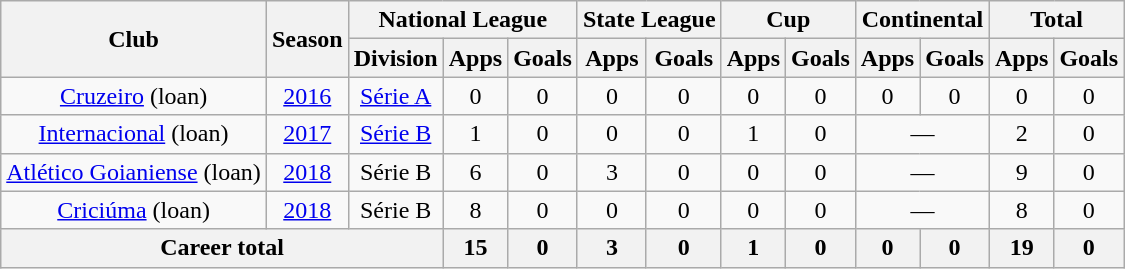<table class="wikitable" style="text-align: center;">
<tr>
<th rowspan="2">Club</th>
<th rowspan="2">Season</th>
<th colspan="3">National League</th>
<th colspan="2">State League</th>
<th colspan="2">Cup</th>
<th colspan="2">Continental</th>
<th colspan="2">Total</th>
</tr>
<tr>
<th>Division</th>
<th>Apps</th>
<th>Goals</th>
<th>Apps</th>
<th>Goals</th>
<th>Apps</th>
<th>Goals</th>
<th>Apps</th>
<th>Goals</th>
<th>Apps</th>
<th>Goals</th>
</tr>
<tr>
<td rowspan="1"><a href='#'>Cruzeiro</a> (loan)</td>
<td><a href='#'>2016</a></td>
<td><a href='#'>Série A</a></td>
<td>0</td>
<td>0</td>
<td>0</td>
<td>0</td>
<td>0</td>
<td>0</td>
<td>0</td>
<td>0</td>
<td>0</td>
<td>0</td>
</tr>
<tr>
<td><a href='#'>Internacional</a> (loan)</td>
<td><a href='#'>2017</a></td>
<td><a href='#'>Série B</a></td>
<td>1</td>
<td>0</td>
<td>0</td>
<td>0</td>
<td>1</td>
<td>0</td>
<td colspan="2">—</td>
<td>2</td>
<td>0</td>
</tr>
<tr>
<td><a href='#'>Atlético Goianiense</a> (loan)</td>
<td><a href='#'>2018</a></td>
<td>Série B</td>
<td>6</td>
<td>0</td>
<td>3</td>
<td>0</td>
<td>0</td>
<td>0</td>
<td colspan="2">—</td>
<td>9</td>
<td>0</td>
</tr>
<tr>
<td rowspan="1"><a href='#'>Criciúma</a> (loan)</td>
<td><a href='#'>2018</a></td>
<td>Série B</td>
<td>8</td>
<td>0</td>
<td>0</td>
<td>0</td>
<td>0</td>
<td>0</td>
<td colspan="2">—</td>
<td>8</td>
<td>0</td>
</tr>
<tr>
<th colspan="3">Career total</th>
<th>15</th>
<th>0</th>
<th>3</th>
<th>0</th>
<th>1</th>
<th>0</th>
<th>0</th>
<th>0</th>
<th>19</th>
<th>0</th>
</tr>
</table>
